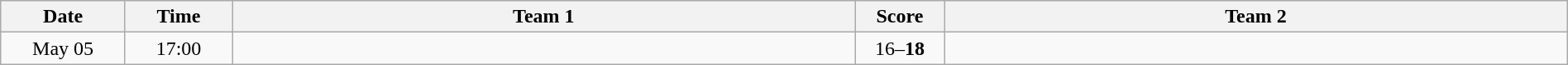<table class="wikitable" width="100%">
<tr>
<th style="width:7%">Date</th>
<th style="width:6%">Time</th>
<th style="width:35%">Team 1</th>
<th style="width:5%">Score</th>
<th style="width:35%">Team 2</th>
</tr>
<tr>
<td style="text-align:center">May 05</td>
<td style="text-align:center">17:00</td>
<td style="text-align:right"></td>
<td style="text-align:center">16–<strong>18</strong></td>
<td style="text-align:left"><strong></strong></td>
</tr>
</table>
